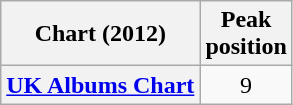<table class="wikitable sortable plainrowheaders">
<tr>
<th>Chart (2012)</th>
<th>Peak<br>position</th>
</tr>
<tr>
<th scope="row"><a href='#'>UK Albums Chart</a></th>
<td style="text-align:center;">9</td>
</tr>
</table>
